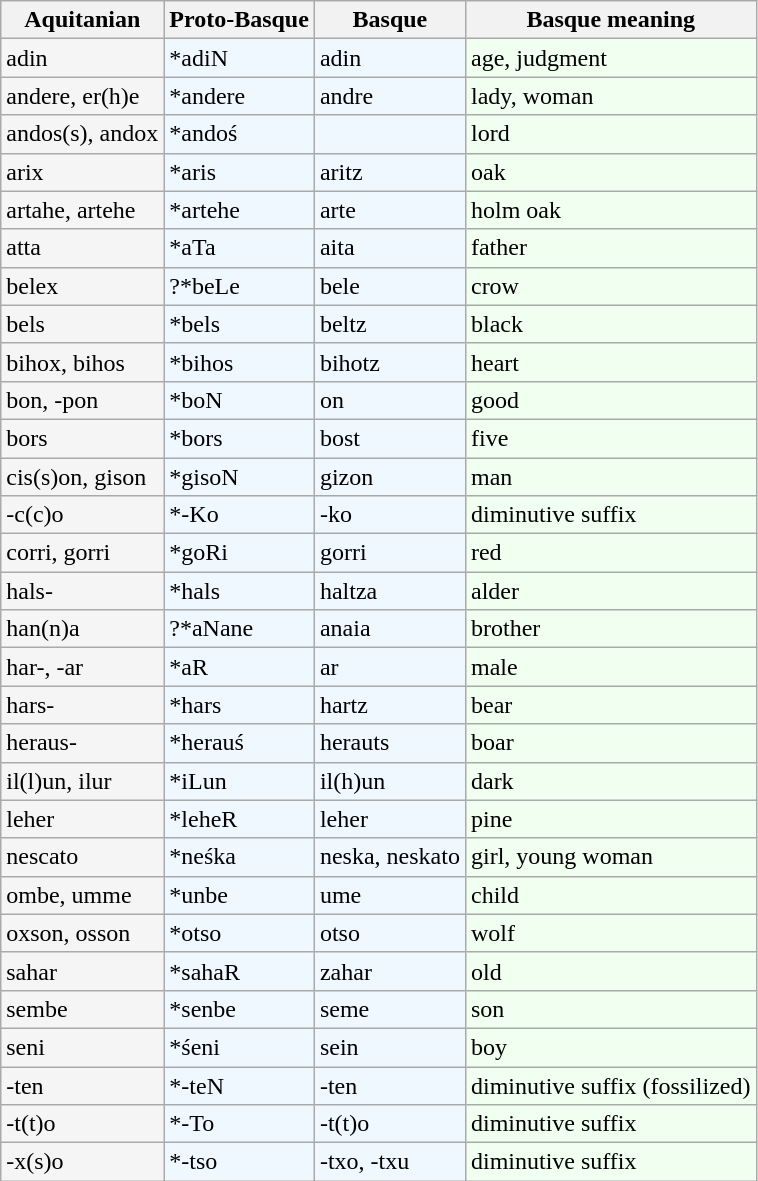<table class="wikitable">
<tr>
<th>Aquitanian</th>
<th>Proto-Basque</th>
<th>Basque</th>
<th>Basque meaning</th>
</tr>
<tr>
<td style="background: whitesmoke;">adin</td>
<td style="background: aliceblue;">*adiN</td>
<td style="background: aliceblue;">adin</td>
<td style="background: honeydew;">age, judgment</td>
</tr>
<tr>
<td style="background: whitesmoke;">andere, er(h)e</td>
<td style="background: aliceblue;">*andere</td>
<td style="background: aliceblue;">andre</td>
<td style="background: honeydew;">lady, woman</td>
</tr>
<tr>
<td style="background: whitesmoke;">andos(s), andox</td>
<td style="background: aliceblue;">*andoś</td>
<td style="background: aliceblue;"></td>
<td style="background: honeydew;">lord</td>
</tr>
<tr>
<td style="background: whitesmoke;">arix</td>
<td style="background: aliceblue;">*aris</td>
<td style="background: aliceblue;">aritz</td>
<td style="background: honeydew;">oak</td>
</tr>
<tr>
<td style="background: whitesmoke;">artahe, artehe</td>
<td style="background: aliceblue;">*artehe</td>
<td style="background: aliceblue;">arte</td>
<td style="background: honeydew;">holm oak</td>
</tr>
<tr>
<td style="background: whitesmoke;">atta</td>
<td style="background: aliceblue;">*aTa</td>
<td style="background: aliceblue;">aita</td>
<td style="background: honeydew;">father</td>
</tr>
<tr>
<td style="background: whitesmoke;">belex</td>
<td style="background: aliceblue;">?*beLe</td>
<td style="background: aliceblue;">bele</td>
<td style="background: honeydew;">crow</td>
</tr>
<tr>
<td style="background: whitesmoke;">bels</td>
<td style="background: aliceblue;">*bels</td>
<td style="background: aliceblue;">beltz</td>
<td style="background: honeydew;">black</td>
</tr>
<tr>
<td style="background: whitesmoke;">bihox, bihos</td>
<td style="background: aliceblue;">*bihos</td>
<td style="background: aliceblue;">bihotz</td>
<td style="background: honeydew;">heart</td>
</tr>
<tr>
<td style="background: whitesmoke;">bon, -pon</td>
<td style="background: aliceblue;">*boN</td>
<td style="background: aliceblue;">on</td>
<td style="background: honeydew;">good</td>
</tr>
<tr>
<td style="background: whitesmoke;">bors</td>
<td style="background: aliceblue;">*bors</td>
<td style="background: aliceblue;">bost</td>
<td style="background: honeydew;">five</td>
</tr>
<tr>
<td style="background: whitesmoke;">cis(s)on, gison</td>
<td style="background: aliceblue;">*gisoN</td>
<td style="background: aliceblue;">gizon</td>
<td style="background: honeydew;">man</td>
</tr>
<tr>
<td style="background: whitesmoke;">-c(c)o</td>
<td style="background: aliceblue;">*-Ko</td>
<td style="background: aliceblue;">-ko</td>
<td style="background: honeydew;">diminutive suffix</td>
</tr>
<tr>
<td style="background: whitesmoke;">corri, gorri</td>
<td style="background: aliceblue;">*goRi</td>
<td style="background: aliceblue;">gorri</td>
<td style="background: honeydew;">red</td>
</tr>
<tr>
<td style="background: whitesmoke;">hals-</td>
<td style="background: aliceblue;">*hals</td>
<td style="background: aliceblue;">haltza</td>
<td style="background: honeydew;">alder</td>
</tr>
<tr>
<td style="background: whitesmoke;">han(n)a</td>
<td style="background: aliceblue;">?*aNane</td>
<td style="background: aliceblue;">anaia</td>
<td style="background: honeydew;">brother</td>
</tr>
<tr>
<td style="background: whitesmoke;">har-, -ar</td>
<td style="background: aliceblue;">*aR</td>
<td style="background: aliceblue;">ar</td>
<td style="background: honeydew;">male</td>
</tr>
<tr>
<td style="background: whitesmoke;">hars-</td>
<td style="background: aliceblue;">*hars</td>
<td style="background: aliceblue;">hartz</td>
<td style="background: honeydew;">bear</td>
</tr>
<tr>
<td style="background: whitesmoke;">heraus-</td>
<td style="background: aliceblue;">*herauś</td>
<td style="background: aliceblue;">herauts</td>
<td style="background: honeydew;">boar</td>
</tr>
<tr>
<td style="background: whitesmoke;">il(l)un, ilur</td>
<td style="background: aliceblue;">*iLun</td>
<td style="background: aliceblue;">il(h)un</td>
<td style="background: honeydew;">dark</td>
</tr>
<tr>
<td style="background: whitesmoke;">leher</td>
<td style="background: aliceblue;">*leheR</td>
<td style="background: aliceblue;">leher</td>
<td style="background: honeydew;">pine</td>
</tr>
<tr>
<td style="background: whitesmoke;">nescato</td>
<td style="background: aliceblue;">*neśka</td>
<td style="background: aliceblue;">neska, neskato</td>
<td style="background: honeydew;">girl, young woman</td>
</tr>
<tr>
<td style="background: whitesmoke;">ombe, umme</td>
<td style="background: aliceblue;">*unbe</td>
<td style="background: aliceblue;">ume</td>
<td style="background: honeydew;">child</td>
</tr>
<tr>
<td style="background: whitesmoke;">oxson, osson</td>
<td style="background: aliceblue;">*otso</td>
<td style="background: aliceblue;">otso</td>
<td style="background: honeydew;">wolf</td>
</tr>
<tr>
<td style="background: whitesmoke;">sahar</td>
<td style="background: aliceblue;">*sahaR</td>
<td style="background: aliceblue;">zahar</td>
<td style="background: honeydew;">old</td>
</tr>
<tr>
<td style="background: whitesmoke;">sembe</td>
<td style="background: aliceblue;">*senbe</td>
<td style="background: aliceblue;">seme</td>
<td style="background: honeydew;">son</td>
</tr>
<tr>
<td style="background: whitesmoke;">seni</td>
<td style="background: aliceblue;">*śeni</td>
<td style="background: aliceblue;">sein</td>
<td style="background: honeydew;">boy</td>
</tr>
<tr>
<td style="background: whitesmoke;">-ten</td>
<td style="background: aliceblue;">*-teN</td>
<td style="background: aliceblue;">-ten</td>
<td style="background: honeydew;">diminutive suffix (fossilized)</td>
</tr>
<tr>
<td style="background: whitesmoke;">-t(t)o</td>
<td style="background: aliceblue;">*-To</td>
<td style="background: aliceblue;">-t(t)o</td>
<td style="background: honeydew;">diminutive suffix</td>
</tr>
<tr>
<td style="background: whitesmoke;">-x(s)o</td>
<td style="background: aliceblue;">*-tso</td>
<td style="background: aliceblue;">-txo, -txu</td>
<td style="background: honeydew;">diminutive suffix</td>
</tr>
</table>
